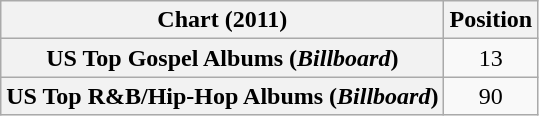<table class="wikitable sortable plainrowheaders" style="text-align:center">
<tr>
<th scope="col">Chart (2011)</th>
<th scope="col">Position</th>
</tr>
<tr>
<th scope="row">US Top Gospel Albums (<em>Billboard</em>)</th>
<td>13</td>
</tr>
<tr>
<th scope="row">US Top R&B/Hip-Hop Albums (<em>Billboard</em>)</th>
<td>90</td>
</tr>
</table>
